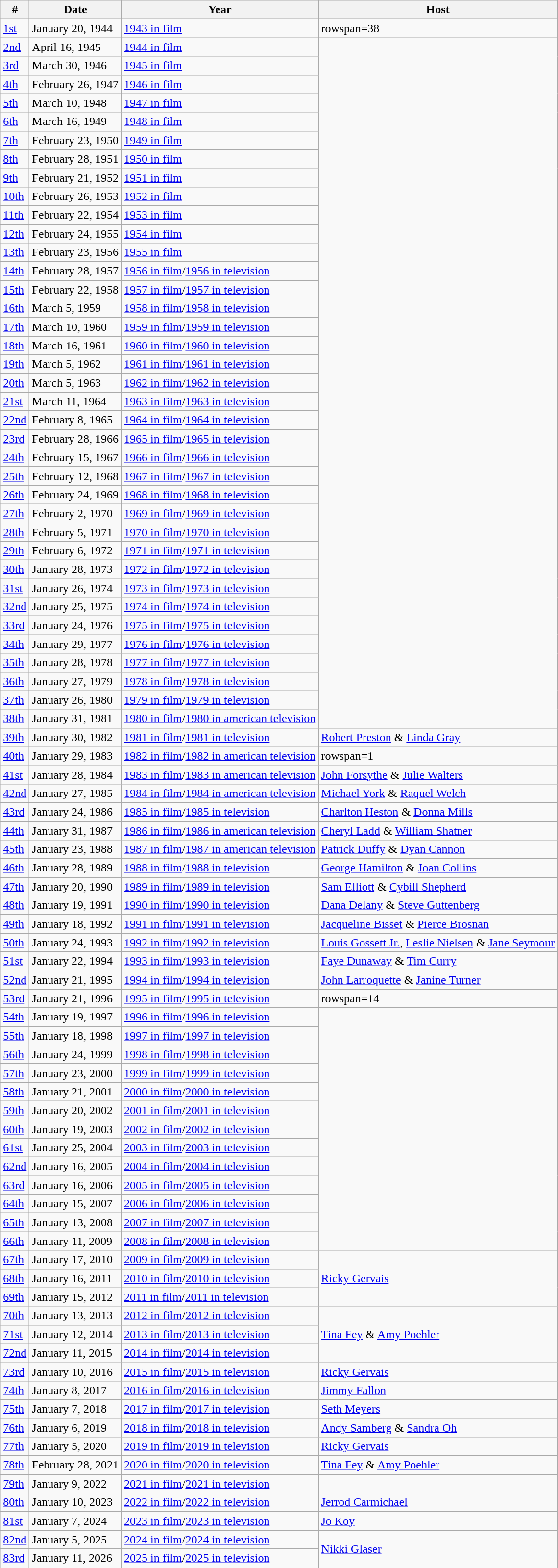<table class="wikitable">
<tr>
<th>#</th>
<th>Date</th>
<th>Year</th>
<th>Host</th>
</tr>
<tr>
<td><a href='#'>1st</a></td>
<td>January 20, 1944</td>
<td><a href='#'>1943 in film</a></td>
<td>rowspan=38 </td>
</tr>
<tr>
<td><a href='#'>2nd</a></td>
<td>April 16, 1945</td>
<td><a href='#'>1944 in film</a></td>
</tr>
<tr>
<td><a href='#'>3rd</a></td>
<td>March 30, 1946</td>
<td><a href='#'>1945 in film</a></td>
</tr>
<tr>
<td><a href='#'>4th</a></td>
<td>February 26, 1947</td>
<td><a href='#'>1946 in film</a></td>
</tr>
<tr>
<td><a href='#'>5th</a></td>
<td>March 10, 1948</td>
<td><a href='#'>1947 in film</a></td>
</tr>
<tr>
<td><a href='#'>6th</a></td>
<td>March 16, 1949</td>
<td><a href='#'>1948 in film</a></td>
</tr>
<tr>
<td><a href='#'>7th</a></td>
<td>February 23, 1950</td>
<td><a href='#'>1949 in film</a></td>
</tr>
<tr>
<td><a href='#'>8th</a></td>
<td>February 28, 1951</td>
<td><a href='#'>1950 in film</a></td>
</tr>
<tr>
<td><a href='#'>9th</a></td>
<td>February 21, 1952</td>
<td><a href='#'>1951 in film</a></td>
</tr>
<tr>
<td><a href='#'>10th</a></td>
<td>February 26, 1953</td>
<td><a href='#'>1952 in film</a></td>
</tr>
<tr>
<td><a href='#'>11th</a></td>
<td>February 22, 1954</td>
<td><a href='#'>1953 in film</a></td>
</tr>
<tr>
<td><a href='#'>12th</a></td>
<td>February 24, 1955</td>
<td><a href='#'>1954 in film</a></td>
</tr>
<tr>
<td><a href='#'>13th</a></td>
<td>February 23, 1956</td>
<td><a href='#'>1955 in film</a></td>
</tr>
<tr>
<td><a href='#'>14th</a></td>
<td>February 28, 1957</td>
<td><a href='#'>1956 in film</a>/<a href='#'>1956 in television</a></td>
</tr>
<tr>
<td><a href='#'>15th</a></td>
<td>February 22, 1958</td>
<td><a href='#'>1957 in film</a>/<a href='#'>1957 in television</a></td>
</tr>
<tr>
<td><a href='#'>16th</a></td>
<td>March 5, 1959</td>
<td><a href='#'>1958 in film</a>/<a href='#'>1958 in television</a></td>
</tr>
<tr>
<td><a href='#'>17th</a></td>
<td>March 10, 1960</td>
<td><a href='#'>1959 in film</a>/<a href='#'>1959 in television</a></td>
</tr>
<tr>
<td><a href='#'>18th</a></td>
<td>March 16, 1961</td>
<td><a href='#'>1960 in film</a>/<a href='#'>1960 in television</a></td>
</tr>
<tr>
<td><a href='#'>19th</a></td>
<td>March 5, 1962</td>
<td><a href='#'>1961 in film</a>/<a href='#'>1961 in television</a></td>
</tr>
<tr>
<td><a href='#'>20th</a></td>
<td>March 5, 1963</td>
<td><a href='#'>1962 in film</a>/<a href='#'>1962 in television</a></td>
</tr>
<tr>
<td><a href='#'>21st</a></td>
<td>March 11, 1964</td>
<td><a href='#'>1963 in film</a>/<a href='#'>1963 in television</a></td>
</tr>
<tr>
<td><a href='#'>22nd</a></td>
<td>February 8, 1965</td>
<td><a href='#'>1964 in film</a>/<a href='#'>1964 in television</a></td>
</tr>
<tr>
<td><a href='#'>23rd</a></td>
<td>February 28, 1966</td>
<td><a href='#'>1965 in film</a>/<a href='#'>1965 in television</a></td>
</tr>
<tr>
<td><a href='#'>24th</a></td>
<td>February 15, 1967</td>
<td><a href='#'>1966 in film</a>/<a href='#'>1966 in television</a></td>
</tr>
<tr>
<td><a href='#'>25th</a></td>
<td>February 12, 1968</td>
<td><a href='#'>1967 in film</a>/<a href='#'>1967 in television</a></td>
</tr>
<tr>
<td><a href='#'>26th</a></td>
<td>February 24, 1969</td>
<td><a href='#'>1968 in film</a>/<a href='#'>1968 in television</a></td>
</tr>
<tr>
<td><a href='#'>27th</a></td>
<td>February 2, 1970</td>
<td><a href='#'>1969 in film</a>/<a href='#'>1969 in television</a></td>
</tr>
<tr>
<td><a href='#'>28th</a></td>
<td>February 5, 1971</td>
<td><a href='#'>1970 in film</a>/<a href='#'>1970 in television</a></td>
</tr>
<tr>
<td><a href='#'>29th</a></td>
<td>February 6, 1972</td>
<td><a href='#'>1971 in film</a>/<a href='#'>1971 in television</a></td>
</tr>
<tr>
<td><a href='#'>30th</a></td>
<td>January 28, 1973</td>
<td><a href='#'>1972 in film</a>/<a href='#'>1972 in television</a></td>
</tr>
<tr>
<td><a href='#'>31st</a></td>
<td>January 26, 1974</td>
<td><a href='#'>1973 in film</a>/<a href='#'>1973 in television</a></td>
</tr>
<tr>
<td><a href='#'>32nd</a></td>
<td>January 25, 1975</td>
<td><a href='#'>1974 in film</a>/<a href='#'>1974 in television</a></td>
</tr>
<tr>
<td><a href='#'>33rd</a></td>
<td>January 24, 1976</td>
<td><a href='#'>1975 in film</a>/<a href='#'>1975 in television</a></td>
</tr>
<tr>
<td><a href='#'>34th</a></td>
<td>January 29, 1977</td>
<td><a href='#'>1976 in film</a>/<a href='#'>1976 in television</a></td>
</tr>
<tr>
<td><a href='#'>35th</a></td>
<td>January 28, 1978</td>
<td><a href='#'>1977 in film</a>/<a href='#'>1977 in television</a></td>
</tr>
<tr>
<td><a href='#'>36th</a></td>
<td>January 27, 1979</td>
<td><a href='#'>1978 in film</a>/<a href='#'>1978 in television</a></td>
</tr>
<tr>
<td><a href='#'>37th</a></td>
<td>January 26, 1980</td>
<td><a href='#'>1979 in film</a>/<a href='#'>1979 in television</a></td>
</tr>
<tr>
<td><a href='#'>38th</a></td>
<td>January 31, 1981</td>
<td><a href='#'>1980 in film</a>/<a href='#'>1980 in american television</a></td>
</tr>
<tr>
<td><a href='#'>39th</a></td>
<td>January 30, 1982</td>
<td><a href='#'>1981 in film</a>/<a href='#'>1981 in television</a></td>
<td><a href='#'>Robert Preston</a> & <a href='#'>Linda Gray</a></td>
</tr>
<tr>
<td><a href='#'>40th</a></td>
<td>January 29, 1983</td>
<td><a href='#'>1982 in film</a>/<a href='#'>1982 in american television</a></td>
<td>rowspan=1 </td>
</tr>
<tr>
<td><a href='#'>41st</a></td>
<td>January 28, 1984</td>
<td><a href='#'>1983 in film</a>/<a href='#'>1983 in american television</a></td>
<td><a href='#'>John Forsythe</a> & <a href='#'>Julie Walters</a></td>
</tr>
<tr>
<td><a href='#'>42nd</a></td>
<td>January 27, 1985</td>
<td><a href='#'>1984 in film</a>/<a href='#'>1984 in american television</a></td>
<td><a href='#'>Michael York</a> & <a href='#'>Raquel Welch</a></td>
</tr>
<tr>
<td><a href='#'>43rd</a></td>
<td>January 24, 1986</td>
<td><a href='#'>1985 in film</a>/<a href='#'>1985 in television</a></td>
<td><a href='#'>Charlton Heston</a> & <a href='#'>Donna Mills</a></td>
</tr>
<tr>
<td><a href='#'>44th</a></td>
<td>January 31, 1987</td>
<td><a href='#'>1986 in film</a>/<a href='#'>1986 in american television</a></td>
<td><a href='#'>Cheryl Ladd</a> & <a href='#'>William Shatner</a></td>
</tr>
<tr>
<td><a href='#'>45th</a></td>
<td>January 23, 1988</td>
<td><a href='#'>1987 in film</a>/<a href='#'>1987 in american television</a></td>
<td><a href='#'>Patrick Duffy</a> & <a href='#'>Dyan Cannon</a></td>
</tr>
<tr>
<td><a href='#'>46th</a></td>
<td>January 28, 1989</td>
<td><a href='#'>1988 in film</a>/<a href='#'>1988 in television</a></td>
<td><a href='#'>George Hamilton</a> & <a href='#'>Joan Collins</a></td>
</tr>
<tr>
<td><a href='#'>47th</a></td>
<td>January 20, 1990</td>
<td><a href='#'>1989 in film</a>/<a href='#'>1989 in television</a></td>
<td><a href='#'>Sam Elliott</a> & <a href='#'>Cybill Shepherd</a></td>
</tr>
<tr>
<td><a href='#'>48th</a></td>
<td>January 19, 1991</td>
<td><a href='#'>1990 in film</a>/<a href='#'>1990 in television</a></td>
<td><a href='#'>Dana Delany</a> & <a href='#'>Steve Guttenberg</a></td>
</tr>
<tr>
<td><a href='#'>49th</a></td>
<td>January 18, 1992</td>
<td><a href='#'>1991 in film</a>/<a href='#'>1991 in television</a></td>
<td><a href='#'>Jacqueline Bisset</a> & <a href='#'>Pierce Brosnan</a></td>
</tr>
<tr>
<td><a href='#'>50th</a></td>
<td>January 24, 1993</td>
<td><a href='#'>1992 in film</a>/<a href='#'>1992 in television</a></td>
<td><a href='#'>Louis Gossett Jr.</a>, <a href='#'>Leslie Nielsen</a> & <a href='#'>Jane Seymour</a></td>
</tr>
<tr>
<td><a href='#'>51st</a></td>
<td>January 22, 1994</td>
<td><a href='#'>1993 in film</a>/<a href='#'>1993 in television</a></td>
<td><a href='#'>Faye Dunaway</a> & <a href='#'>Tim Curry</a></td>
</tr>
<tr>
<td><a href='#'>52nd</a></td>
<td>January 21, 1995</td>
<td><a href='#'>1994 in film</a>/<a href='#'>1994 in television</a></td>
<td><a href='#'>John Larroquette</a> & <a href='#'>Janine Turner</a></td>
</tr>
<tr>
<td><a href='#'>53rd</a></td>
<td>January 21, 1996</td>
<td><a href='#'>1995 in film</a>/<a href='#'>1995 in television</a></td>
<td>rowspan=14 </td>
</tr>
<tr>
<td><a href='#'>54th</a></td>
<td>January 19, 1997</td>
<td><a href='#'>1996 in film</a>/<a href='#'>1996 in television</a></td>
</tr>
<tr>
<td><a href='#'>55th</a></td>
<td>January 18, 1998</td>
<td><a href='#'>1997 in film</a>/<a href='#'>1997 in television</a></td>
</tr>
<tr>
<td><a href='#'>56th</a></td>
<td>January 24, 1999</td>
<td><a href='#'>1998 in film</a>/<a href='#'>1998 in television</a></td>
</tr>
<tr>
<td><a href='#'>57th</a></td>
<td>January 23, 2000</td>
<td><a href='#'>1999 in film</a>/<a href='#'>1999 in television</a></td>
</tr>
<tr>
<td><a href='#'>58th</a></td>
<td>January 21, 2001</td>
<td><a href='#'>2000 in film</a>/<a href='#'>2000 in television</a></td>
</tr>
<tr>
<td><a href='#'>59th</a></td>
<td>January 20, 2002</td>
<td><a href='#'>2001 in film</a>/<a href='#'>2001 in television</a></td>
</tr>
<tr>
<td><a href='#'>60th</a></td>
<td>January 19, 2003</td>
<td><a href='#'>2002 in film</a>/<a href='#'>2002 in television</a></td>
</tr>
<tr>
<td><a href='#'>61st</a></td>
<td>January 25, 2004</td>
<td><a href='#'>2003 in film</a>/<a href='#'>2003 in television</a></td>
</tr>
<tr>
<td><a href='#'>62nd</a></td>
<td>January 16, 2005</td>
<td><a href='#'>2004 in film</a>/<a href='#'>2004 in television</a></td>
</tr>
<tr>
<td><a href='#'>63rd</a></td>
<td>January 16, 2006</td>
<td><a href='#'>2005 in film</a>/<a href='#'>2005 in television</a></td>
</tr>
<tr>
<td><a href='#'>64th</a></td>
<td>January 15, 2007</td>
<td><a href='#'>2006 in film</a>/<a href='#'>2006 in television</a></td>
</tr>
<tr>
<td><a href='#'>65th</a></td>
<td>January 13, 2008</td>
<td><a href='#'>2007 in film</a>/<a href='#'>2007 in television</a></td>
</tr>
<tr>
<td><a href='#'>66th</a></td>
<td>January 11, 2009</td>
<td><a href='#'>2008 in film</a>/<a href='#'>2008 in television</a></td>
</tr>
<tr>
<td><a href='#'>67th</a></td>
<td>January 17, 2010</td>
<td><a href='#'>2009 in film</a>/<a href='#'>2009 in television</a></td>
<td rowspan="3"><a href='#'>Ricky Gervais</a></td>
</tr>
<tr>
<td><a href='#'>68th</a></td>
<td>January 16, 2011</td>
<td><a href='#'>2010 in film</a>/<a href='#'>2010 in television</a></td>
</tr>
<tr>
<td><a href='#'>69th</a></td>
<td>January 15, 2012</td>
<td><a href='#'>2011 in film</a>/<a href='#'>2011 in television</a></td>
</tr>
<tr>
<td><a href='#'>70th</a></td>
<td>January 13, 2013</td>
<td><a href='#'>2012 in film</a>/<a href='#'>2012 in television</a></td>
<td rowspan="3"><a href='#'>Tina Fey</a> & <a href='#'>Amy Poehler</a></td>
</tr>
<tr>
<td><a href='#'>71st</a></td>
<td>January 12, 2014</td>
<td><a href='#'>2013 in film</a>/<a href='#'>2013 in television</a></td>
</tr>
<tr>
<td><a href='#'>72nd</a></td>
<td>January 11, 2015</td>
<td><a href='#'>2014 in film</a>/<a href='#'>2014 in television</a></td>
</tr>
<tr>
<td><a href='#'>73rd</a></td>
<td>January 10, 2016</td>
<td><a href='#'>2015 in film</a>/<a href='#'>2015 in television</a></td>
<td><a href='#'>Ricky Gervais</a></td>
</tr>
<tr>
<td><a href='#'>74th</a></td>
<td>January 8, 2017</td>
<td><a href='#'>2016 in film</a>/<a href='#'>2016 in television</a></td>
<td><a href='#'>Jimmy Fallon</a></td>
</tr>
<tr>
<td><a href='#'>75th</a></td>
<td>January 7, 2018</td>
<td><a href='#'>2017 in film</a>/<a href='#'>2017 in television</a></td>
<td><a href='#'>Seth Meyers</a></td>
</tr>
<tr>
<td><a href='#'>76th</a></td>
<td>January 6, 2019</td>
<td><a href='#'>2018 in film</a>/<a href='#'>2018 in television</a></td>
<td><a href='#'>Andy Samberg</a> & <a href='#'>Sandra Oh</a></td>
</tr>
<tr>
<td><a href='#'>77th</a></td>
<td>January 5, 2020</td>
<td><a href='#'>2019 in film</a>/<a href='#'>2019 in television</a></td>
<td><a href='#'>Ricky Gervais</a></td>
</tr>
<tr>
<td><a href='#'>78th</a></td>
<td>February 28, 2021</td>
<td><a href='#'>2020 in film</a>/<a href='#'>2020 in television</a></td>
<td><a href='#'>Tina Fey</a> & <a href='#'>Amy Poehler</a></td>
</tr>
<tr>
<td><a href='#'>79th</a></td>
<td>January 9, 2022</td>
<td><a href='#'>2021 in film</a>/<a href='#'>2021 in television</a></td>
<td></td>
</tr>
<tr>
<td><a href='#'>80th</a></td>
<td>January 10, 2023</td>
<td><a href='#'>2022 in film</a>/<a href='#'>2022 in television</a></td>
<td><a href='#'>Jerrod Carmichael</a></td>
</tr>
<tr>
<td><a href='#'>81st</a></td>
<td>January 7, 2024</td>
<td><a href='#'>2023 in film</a>/<a href='#'>2023 in television</a></td>
<td><a href='#'>Jo Koy</a></td>
</tr>
<tr>
<td><a href='#'>82nd</a></td>
<td>January 5, 2025</td>
<td><a href='#'>2024 in film</a>/<a href='#'>2024 in television</a></td>
<td rowspan="2"><a href='#'>Nikki Glaser</a></td>
</tr>
<tr>
<td><a href='#'>83rd</a></td>
<td>January 11, 2026</td>
<td><a href='#'>2025 in film</a>/<a href='#'>2025 in television</a></td>
</tr>
</table>
